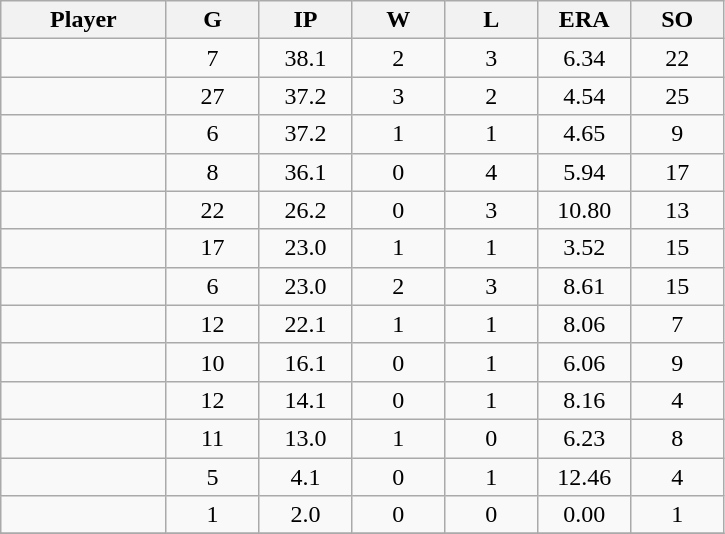<table class="wikitable sortable">
<tr>
<th bgcolor="#DDDDFF" width="16%">Player</th>
<th bgcolor="#DDDDFF" width="9%">G</th>
<th bgcolor="#DDDDFF" width="9%">IP</th>
<th bgcolor="#DDDDFF" width="9%">W</th>
<th bgcolor="#DDDDFF" width="9%">L</th>
<th bgcolor="#DDDDFF" width="9%">ERA</th>
<th bgcolor="#DDDDFF" width="9%">SO</th>
</tr>
<tr align="center">
<td></td>
<td>7</td>
<td>38.1</td>
<td>2</td>
<td>3</td>
<td>6.34</td>
<td>22</td>
</tr>
<tr align="center">
<td></td>
<td>27</td>
<td>37.2</td>
<td>3</td>
<td>2</td>
<td>4.54</td>
<td>25</td>
</tr>
<tr align="center">
<td></td>
<td>6</td>
<td>37.2</td>
<td>1</td>
<td>1</td>
<td>4.65</td>
<td>9</td>
</tr>
<tr align="center">
<td></td>
<td>8</td>
<td>36.1</td>
<td>0</td>
<td>4</td>
<td>5.94</td>
<td>17</td>
</tr>
<tr align="center">
<td></td>
<td>22</td>
<td>26.2</td>
<td>0</td>
<td>3</td>
<td>10.80</td>
<td>13</td>
</tr>
<tr align="center">
<td></td>
<td>17</td>
<td>23.0</td>
<td>1</td>
<td>1</td>
<td>3.52</td>
<td>15</td>
</tr>
<tr align=center>
<td></td>
<td>6</td>
<td>23.0</td>
<td>2</td>
<td>3</td>
<td>8.61</td>
<td>15</td>
</tr>
<tr align=center>
<td></td>
<td>12</td>
<td>22.1</td>
<td>1</td>
<td>1</td>
<td>8.06</td>
<td>7</td>
</tr>
<tr align=center>
<td></td>
<td>10</td>
<td>16.1</td>
<td>0</td>
<td>1</td>
<td>6.06</td>
<td>9</td>
</tr>
<tr align="center">
<td></td>
<td>12</td>
<td>14.1</td>
<td>0</td>
<td>1</td>
<td>8.16</td>
<td>4</td>
</tr>
<tr align="center">
<td></td>
<td>11</td>
<td>13.0</td>
<td>1</td>
<td>0</td>
<td>6.23</td>
<td>8</td>
</tr>
<tr align=center>
<td></td>
<td>5</td>
<td>4.1</td>
<td>0</td>
<td>1</td>
<td>12.46</td>
<td>4</td>
</tr>
<tr align=center>
<td></td>
<td>1</td>
<td>2.0</td>
<td>0</td>
<td>0</td>
<td>0.00</td>
<td>1</td>
</tr>
<tr align="center">
</tr>
</table>
